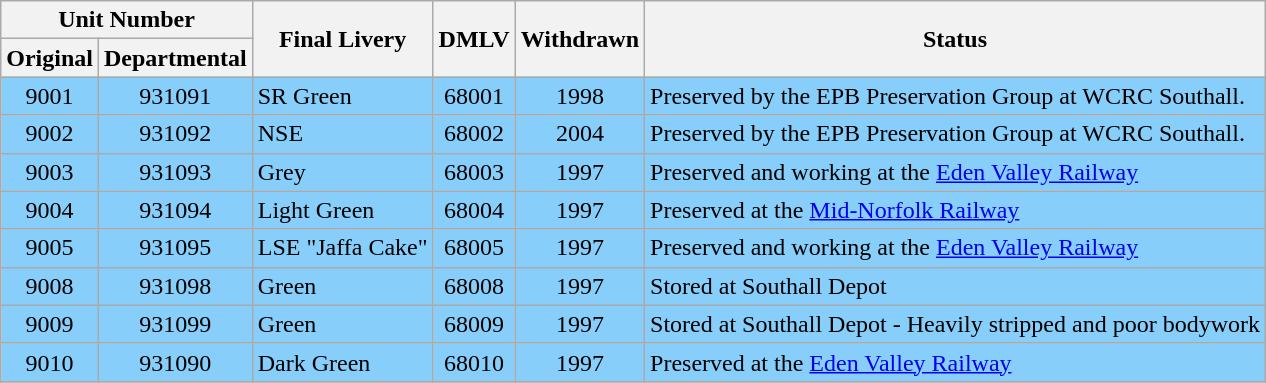<table class="wikitable">
<tr>
<th colspan=2>Unit Number</th>
<th rowspan=2 align=left>Final Livery</th>
<th rowspan=2>DMLV</th>
<th rowspan=2>Withdrawn</th>
<th rowspan=2 align=left>Status</th>
</tr>
<tr>
<th>Original</th>
<th>Departmental</th>
</tr>
<tr>
<td style="background-color:#87CEFA" align=center>9001</td>
<td style="background-color:#87CEFA" align=center>931091</td>
<td style="background-color:#87CEFA">SR Green</td>
<td style="background-color:#87CEFA" align=center>68001</td>
<td style="background-color:#87CEFA" align=center>1998</td>
<td style="background-color:#87CEFA">Preserved by the EPB Preservation Group at WCRC Southall.</td>
</tr>
<tr>
<td style="background-color:#87CEFA" align=center>9002</td>
<td style="background-color:#87CEFA" align=center>931092</td>
<td style="background-color:#87CEFA">NSE</td>
<td style="background-color:#87CEFA" align=center>68002</td>
<td style="background-color:#87CEFA" align=center>2004</td>
<td style="background-color:#87CEFA">Preserved by the EPB Preservation Group at WCRC Southall.</td>
</tr>
<tr>
<td style="background-color:#87CEFA" align=center>9003</td>
<td style="background-color:#87CEFA" align=center>931093</td>
<td style="background-color:#87CEFA">Grey</td>
<td style="background-color:#87CEFA" align=center>68003</td>
<td style="background-color:#87CEFA" align=center>1997</td>
<td style="background-color:#87CEFA">Preserved and working at the <a href='#'>Eden Valley Railway</a></td>
</tr>
<tr>
<td style="background-color:#87CEFA" align=center>9004</td>
<td style="background-color:#87CEFA" align=center>931094</td>
<td style="background-color:#87CEFA">Light Green</td>
<td style="background-color:#87CEFA" align=center>68004</td>
<td style="background-color:#87CEFA" align=center>1997</td>
<td style="background-color:#87CEFA">Preserved at the <a href='#'>Mid-Norfolk Railway</a></td>
</tr>
<tr>
<td style="background-color:#87CEFA" align=center>9005</td>
<td style="background-color:#87CEFA" align=center>931095</td>
<td style="background-color:#87CEFA">LSE "Jaffa Cake"</td>
<td style="background-color:#87CEFA" align=center>68005</td>
<td style="background-color:#87CEFA" align=center>1997</td>
<td style="background-color:#87CEFA">Preserved and working at the <a href='#'>Eden Valley Railway</a></td>
</tr>
<tr>
<td style="background-color:#87CEFA" align=center>9008</td>
<td style="background-color:#87CEFA" align=center>931098</td>
<td style="background-color:#87CEFA">Green</td>
<td style="background-color:#87CEFA" align=center>68008</td>
<td style="background-color:#87CEFA" align=center>1997</td>
<td style="background-color:#87CEFA">Stored at Southall Depot</td>
</tr>
<tr>
<td style="background-color:#87CEFA" align=center>9009</td>
<td style="background-color:#87CEFA" align=center>931099</td>
<td style="background-color:#87CEFA">Green</td>
<td style="background-color:#87CEFA" align=center>68009</td>
<td style="background-color:#87CEFA" align=center>1997</td>
<td style="background-color:#87CEFA">Stored at Southall Depot - Heavily stripped and poor bodywork</td>
</tr>
<tr>
<td style="background-color:#87CEFA" align=center>9010</td>
<td style="background-color:#87CEFA" align=center>931090</td>
<td style="background-color:#87CEFA">Dark Green</td>
<td style="background-color:#87CEFA" align=center>68010</td>
<td style="background-color:#87CEFA" align=center>1997</td>
<td style="background-color:#87CEFA">Preserved at the <a href='#'>Eden Valley Railway</a></td>
</tr>
<tr>
</tr>
</table>
